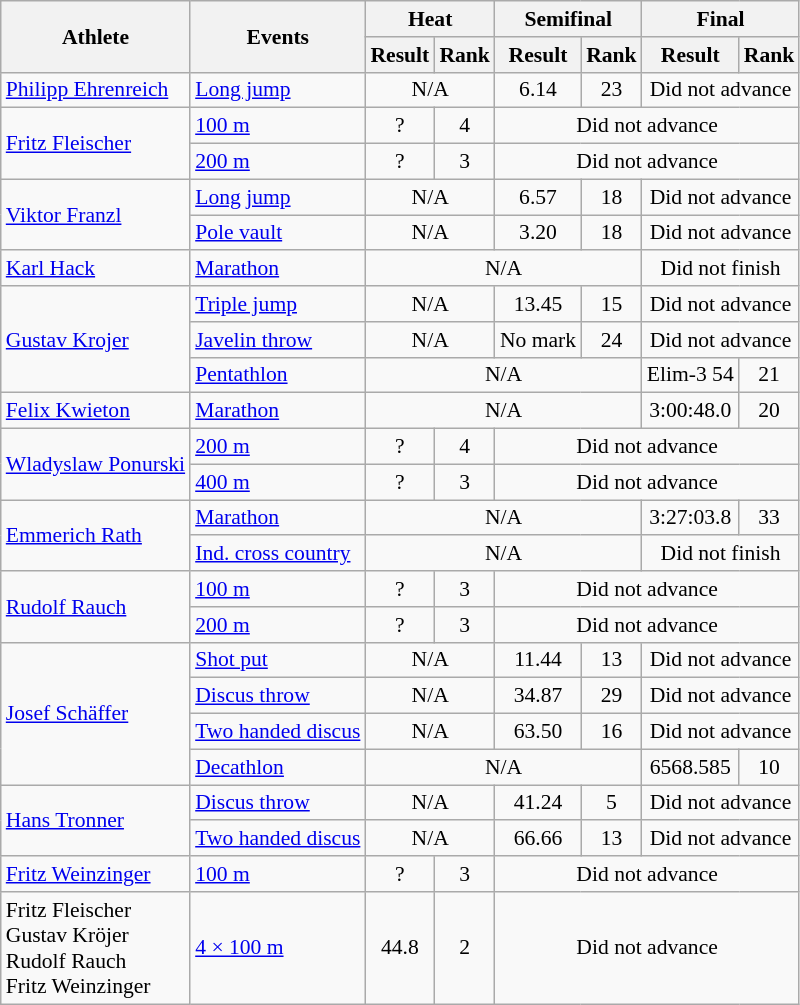<table class=wikitable style="font-size:90%">
<tr>
<th rowspan="2">Athlete</th>
<th rowspan="2">Events</th>
<th colspan="2">Heat</th>
<th colspan="2">Semifinal</th>
<th colspan="2">Final</th>
</tr>
<tr>
<th>Result</th>
<th>Rank</th>
<th>Result</th>
<th>Rank</th>
<th>Result</th>
<th>Rank</th>
</tr>
<tr>
<td><a href='#'>Philipp Ehrenreich</a></td>
<td><a href='#'>Long jump</a></td>
<td align=center colspan=2>N/A</td>
<td align=center>6.14</td>
<td align=center>23</td>
<td align=center colspan=2>Did not advance</td>
</tr>
<tr>
<td rowspan=2><a href='#'>Fritz Fleischer</a></td>
<td><a href='#'>100 m</a></td>
<td align=center>?</td>
<td align=center>4</td>
<td align=center colspan=4>Did not advance</td>
</tr>
<tr>
<td><a href='#'>200 m</a></td>
<td align=center>?</td>
<td align=center>3</td>
<td align=center colspan=4>Did not advance</td>
</tr>
<tr>
<td rowspan=2><a href='#'>Viktor Franzl</a></td>
<td><a href='#'>Long jump</a></td>
<td align=center colspan=2>N/A</td>
<td align=center>6.57</td>
<td align=center>18</td>
<td align=center colspan=2>Did not advance</td>
</tr>
<tr>
<td><a href='#'>Pole vault</a></td>
<td align=center colspan=2>N/A</td>
<td align=center>3.20</td>
<td align=center>18</td>
<td align=center colspan=2>Did not advance</td>
</tr>
<tr>
<td><a href='#'>Karl Hack</a></td>
<td><a href='#'>Marathon</a></td>
<td align=center colspan=4>N/A</td>
<td align=center colspan=2>Did not finish</td>
</tr>
<tr>
<td rowspan=3><a href='#'>Gustav Krojer</a></td>
<td><a href='#'>Triple jump</a></td>
<td align=center colspan=2>N/A</td>
<td align=center>13.45</td>
<td align=center>15</td>
<td align=center colspan=2>Did not advance</td>
</tr>
<tr>
<td><a href='#'>Javelin throw</a></td>
<td align=center colspan=2>N/A</td>
<td align=center>No mark</td>
<td align=center>24</td>
<td align=center colspan=2>Did not advance</td>
</tr>
<tr>
<td><a href='#'>Pentathlon</a></td>
<td align=center colspan=4>N/A</td>
<td align=center>Elim-3 54</td>
<td align=center>21</td>
</tr>
<tr>
<td><a href='#'>Felix Kwieton</a></td>
<td><a href='#'>Marathon</a></td>
<td align=center colspan=4>N/A</td>
<td align=center>3:00:48.0</td>
<td align=center>20</td>
</tr>
<tr>
<td rowspan=2><a href='#'>Wladyslaw Ponurski</a></td>
<td><a href='#'>200 m</a></td>
<td align=center>?</td>
<td align=center>4</td>
<td align=center colspan=4>Did not advance</td>
</tr>
<tr>
<td><a href='#'>400 m</a></td>
<td align=center>?</td>
<td align=center>3</td>
<td align=center colspan=4>Did not advance</td>
</tr>
<tr>
<td rowspan=2><a href='#'>Emmerich Rath</a></td>
<td><a href='#'>Marathon</a></td>
<td align=center colspan=4>N/A</td>
<td align=center>3:27:03.8</td>
<td align=center>33</td>
</tr>
<tr>
<td><a href='#'>Ind. cross country</a></td>
<td align=center colspan=4>N/A</td>
<td align=center colspan=2>Did not finish</td>
</tr>
<tr>
<td rowspan=2><a href='#'>Rudolf Rauch</a></td>
<td><a href='#'>100 m</a></td>
<td align=center>?</td>
<td align=center>3</td>
<td align=center colspan=4>Did not advance</td>
</tr>
<tr>
<td><a href='#'>200 m</a></td>
<td align=center>?</td>
<td align=center>3</td>
<td align=center colspan=4>Did not advance</td>
</tr>
<tr>
<td rowspan=4><a href='#'>Josef Schäffer</a></td>
<td><a href='#'>Shot put</a></td>
<td align=center colspan=2>N/A</td>
<td align=center>11.44</td>
<td align=center>13</td>
<td align=center colspan=2>Did not advance</td>
</tr>
<tr>
<td><a href='#'>Discus throw</a></td>
<td align=center colspan=2>N/A</td>
<td align=center>34.87</td>
<td align=center>29</td>
<td align=center colspan=2>Did not advance</td>
</tr>
<tr>
<td><a href='#'>Two handed discus</a></td>
<td align=center colspan=2>N/A</td>
<td align=center>63.50</td>
<td align=center>16</td>
<td align=center colspan=2>Did not advance</td>
</tr>
<tr>
<td><a href='#'>Decathlon</a></td>
<td align=center colspan=4>N/A</td>
<td align=center>6568.585</td>
<td align=center>10</td>
</tr>
<tr>
<td rowspan=2><a href='#'>Hans Tronner</a></td>
<td><a href='#'>Discus throw</a></td>
<td align=center colspan=2>N/A</td>
<td align=center>41.24</td>
<td align=center>5</td>
<td align=center colspan=2>Did not advance</td>
</tr>
<tr>
<td><a href='#'>Two handed discus</a></td>
<td align=center colspan=2>N/A</td>
<td align=center>66.66</td>
<td align=center>13</td>
<td align=center colspan=2>Did not advance</td>
</tr>
<tr>
<td><a href='#'>Fritz Weinzinger</a></td>
<td><a href='#'>100 m</a></td>
<td align=center>?</td>
<td align=center>3</td>
<td align=center colspan=4>Did not advance</td>
</tr>
<tr>
<td>Fritz Fleischer <br> Gustav Kröjer <br> Rudolf Rauch <br> Fritz Weinzinger</td>
<td><a href='#'>4 × 100 m</a></td>
<td align=center>44.8</td>
<td align=center>2</td>
<td align=center colspan=4>Did not advance</td>
</tr>
</table>
